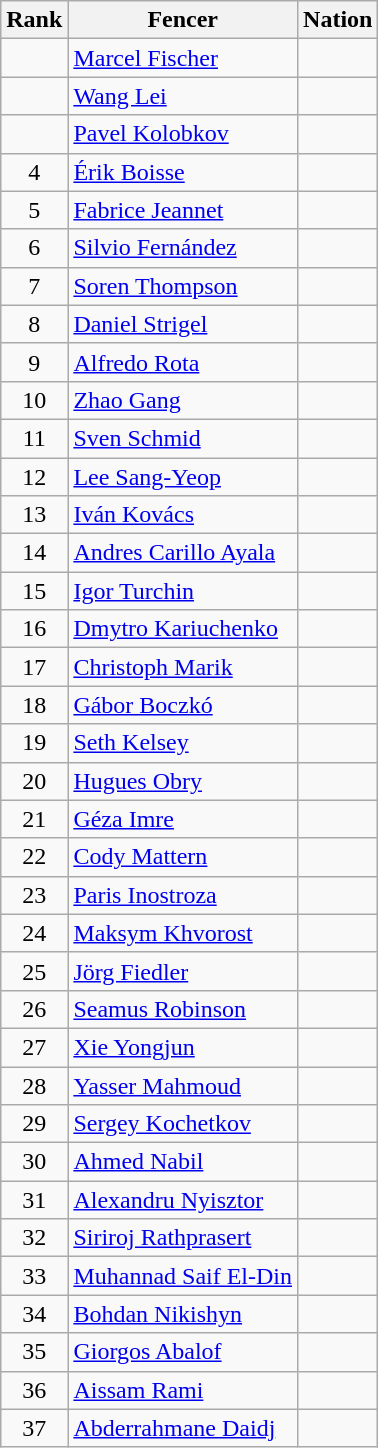<table class="wikitable sortable" style="text-align: center;">
<tr>
<th>Rank</th>
<th>Fencer</th>
<th>Nation</th>
</tr>
<tr>
<td></td>
<td align=left><a href='#'>Marcel Fischer</a></td>
<td align=left></td>
</tr>
<tr>
<td></td>
<td align=left><a href='#'>Wang Lei</a></td>
<td align=left></td>
</tr>
<tr>
<td></td>
<td align=left><a href='#'>Pavel Kolobkov</a></td>
<td align=left></td>
</tr>
<tr>
<td>4</td>
<td align=left><a href='#'>Érik Boisse</a></td>
<td align=left></td>
</tr>
<tr>
<td>5</td>
<td align=left><a href='#'>Fabrice Jeannet</a></td>
<td align=left></td>
</tr>
<tr>
<td>6</td>
<td align=left><a href='#'>Silvio Fernández</a></td>
<td align=left></td>
</tr>
<tr>
<td>7</td>
<td align=left><a href='#'>Soren Thompson</a></td>
<td align=left></td>
</tr>
<tr>
<td>8</td>
<td align=left><a href='#'>Daniel Strigel</a></td>
<td align=left></td>
</tr>
<tr>
<td>9</td>
<td align=left><a href='#'>Alfredo Rota</a></td>
<td align=left></td>
</tr>
<tr>
<td>10</td>
<td align=left><a href='#'>Zhao Gang</a></td>
<td align=left></td>
</tr>
<tr>
<td>11</td>
<td align=left><a href='#'>Sven Schmid</a></td>
<td align=left></td>
</tr>
<tr>
<td>12</td>
<td align=left><a href='#'>Lee Sang-Yeop</a></td>
<td align=left></td>
</tr>
<tr>
<td>13</td>
<td align=left><a href='#'>Iván Kovács</a></td>
<td align=left></td>
</tr>
<tr>
<td>14</td>
<td align=left><a href='#'>Andres Carillo Ayala</a></td>
<td align=left></td>
</tr>
<tr>
<td>15</td>
<td align=left><a href='#'>Igor Turchin</a></td>
<td align=left></td>
</tr>
<tr>
<td>16</td>
<td align=left><a href='#'>Dmytro Kariuchenko</a></td>
<td align=left></td>
</tr>
<tr>
<td>17</td>
<td align=left><a href='#'>Christoph Marik</a></td>
<td align=left></td>
</tr>
<tr>
<td>18</td>
<td align=left><a href='#'>Gábor Boczkó</a></td>
<td align=left></td>
</tr>
<tr>
<td>19</td>
<td align=left><a href='#'>Seth Kelsey</a></td>
<td align=left></td>
</tr>
<tr>
<td>20</td>
<td align=left><a href='#'>Hugues Obry</a></td>
<td align=left></td>
</tr>
<tr>
<td>21</td>
<td align=left><a href='#'>Géza Imre</a></td>
<td align=left></td>
</tr>
<tr>
<td>22</td>
<td align=left><a href='#'>Cody Mattern</a></td>
<td align=left></td>
</tr>
<tr>
<td>23</td>
<td align=left><a href='#'>Paris Inostroza</a></td>
<td align=left></td>
</tr>
<tr>
<td>24</td>
<td align=left><a href='#'>Maksym Khvorost</a></td>
<td align=left></td>
</tr>
<tr>
<td>25</td>
<td align=left><a href='#'>Jörg Fiedler</a></td>
<td align=left></td>
</tr>
<tr>
<td>26</td>
<td align=left><a href='#'>Seamus Robinson</a></td>
<td align=left></td>
</tr>
<tr>
<td>27</td>
<td align=left><a href='#'>Xie Yongjun</a></td>
<td align=left></td>
</tr>
<tr>
<td>28</td>
<td align=left><a href='#'>Yasser Mahmoud</a></td>
<td align=left></td>
</tr>
<tr>
<td>29</td>
<td align=left><a href='#'>Sergey Kochetkov</a></td>
<td align=left></td>
</tr>
<tr>
<td>30</td>
<td align=left><a href='#'>Ahmed Nabil</a></td>
<td align=left></td>
</tr>
<tr>
<td>31</td>
<td align=left><a href='#'>Alexandru Nyisztor</a></td>
<td align=left></td>
</tr>
<tr>
<td>32</td>
<td align=left><a href='#'>Siriroj Rathprasert</a></td>
<td align=left></td>
</tr>
<tr>
<td>33</td>
<td align=left><a href='#'>Muhannad Saif El-Din</a></td>
<td align=left></td>
</tr>
<tr>
<td>34</td>
<td align=left><a href='#'>Bohdan Nikishyn</a></td>
<td align=left></td>
</tr>
<tr>
<td>35</td>
<td align=left><a href='#'>Giorgos Abalof</a></td>
<td align=left></td>
</tr>
<tr>
<td>36</td>
<td align=left><a href='#'>Aissam Rami</a></td>
<td align=left></td>
</tr>
<tr>
<td>37</td>
<td align=left><a href='#'>Abderrahmane Daidj</a></td>
<td align=left></td>
</tr>
</table>
